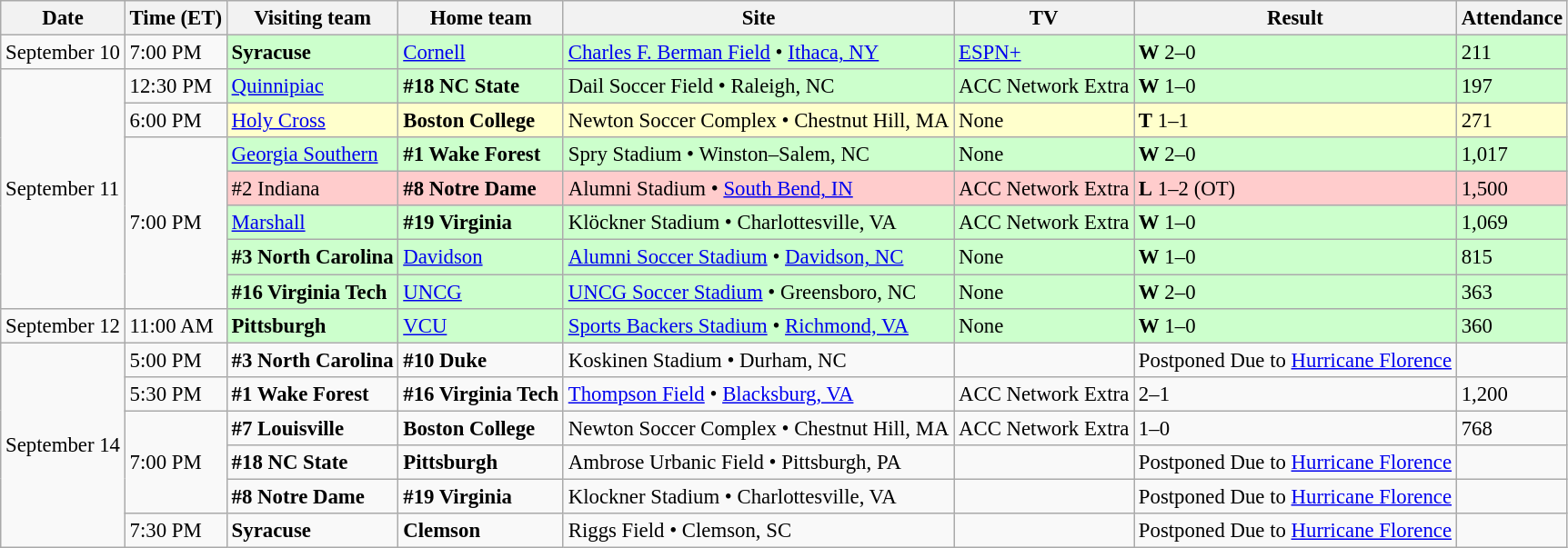<table class="wikitable" style="font-size:95%;">
<tr>
<th>Date</th>
<th>Time (ET)</th>
<th>Visiting team</th>
<th>Home team</th>
<th>Site</th>
<th>TV</th>
<th>Result</th>
<th>Attendance</th>
</tr>
<tr>
<td>September 10</td>
<td>7:00 PM</td>
<td style="background:#cfc;"><strong>Syracuse</strong></td>
<td style="background:#cfc;"><a href='#'>Cornell</a></td>
<td style="background:#cfc;"><a href='#'>Charles F. Berman Field</a> • <a href='#'>Ithaca, NY</a></td>
<td style="background:#cfc;"><a href='#'>ESPN+</a></td>
<td style="background:#cfc;"><strong>W</strong> 2–0</td>
<td style="background:#cfc;">211</td>
</tr>
<tr>
<td rowspan=7>September 11</td>
<td>12:30 PM</td>
<td style="background:#cfc;"><a href='#'>Quinnipiac</a></td>
<td style="background:#cfc;"><strong>#18 NC State</strong></td>
<td style="background:#cfc;">Dail Soccer Field • Raleigh, NC</td>
<td style="background:#cfc;">ACC Network Extra</td>
<td style="background:#cfc;"><strong>W</strong> 1–0</td>
<td style="background:#cfc;">197</td>
</tr>
<tr>
<td>6:00 PM</td>
<td style="background:#ffc;"><a href='#'>Holy Cross</a></td>
<td style="background:#ffc;"><strong>Boston College</strong></td>
<td style="background:#ffc;">Newton Soccer Complex • Chestnut Hill, MA</td>
<td style="background:#ffc;">None</td>
<td style="background:#ffc;"><strong>T</strong> 1–1</td>
<td style="background:#ffc;">271</td>
</tr>
<tr>
<td rowspan=5>7:00 PM</td>
<td style="background:#cfc;"><a href='#'>Georgia Southern</a></td>
<td style="background:#cfc;"><strong>#1 Wake Forest</strong></td>
<td style="background:#cfc;">Spry Stadium • Winston–Salem, NC</td>
<td style="background:#cfc;">None</td>
<td style="background:#cfc;"><strong>W</strong> 2–0</td>
<td style="background:#cfc;">1,017</td>
</tr>
<tr>
<td style="background:#fcc;">#2 Indiana</td>
<td style="background:#fcc;"><strong>#8 Notre Dame</strong></td>
<td style="background:#fcc;">Alumni Stadium • <a href='#'>South Bend, IN</a></td>
<td style="background:#fcc;">ACC Network Extra</td>
<td style="background:#fcc;"><strong>L</strong> 1–2 (OT)</td>
<td style="background:#fcc;">1,500</td>
</tr>
<tr>
<td style="background:#cfc;"><a href='#'>Marshall</a></td>
<td style="background:#cfc;"><strong>#19 Virginia</strong></td>
<td style="background:#cfc;">Klöckner Stadium • Charlottesville, VA</td>
<td style="background:#cfc;">ACC Network Extra</td>
<td style="background:#cfc;"><strong>W</strong> 1–0</td>
<td style="background:#cfc;">1,069</td>
</tr>
<tr>
<td style="background:#cfc;"><strong>#3 North Carolina</strong></td>
<td style="background:#cfc;"><a href='#'>Davidson</a></td>
<td style="background:#cfc;"><a href='#'>Alumni Soccer Stadium</a> • <a href='#'>Davidson, NC</a></td>
<td style="background:#cfc;">None</td>
<td style="background:#cfc;"><strong>W</strong> 1–0</td>
<td style="background:#cfc;">815</td>
</tr>
<tr>
<td style="background:#cfc;"><strong>#16 Virginia Tech</strong></td>
<td style="background:#cfc;"><a href='#'>UNCG</a></td>
<td style="background:#cfc;"><a href='#'>UNCG Soccer Stadium</a> • Greensboro, NC</td>
<td style="background:#cfc;">None</td>
<td style="background:#cfc;"><strong>W</strong> 2–0</td>
<td style="background:#cfc;">363</td>
</tr>
<tr>
<td>September 12</td>
<td>11:00 AM</td>
<td style="background:#cfc;"><strong>Pittsburgh</strong></td>
<td style="background:#cfc;"><a href='#'>VCU</a></td>
<td style="background:#cfc;"><a href='#'>Sports Backers Stadium</a> • <a href='#'>Richmond, VA</a></td>
<td style="background:#cfc;">None</td>
<td style="background:#cfc;"><strong>W</strong> 1–0</td>
<td style="background:#cfc;">360</td>
</tr>
<tr>
<td rowspan=6>September 14</td>
<td>5:00 PM</td>
<td><strong>#3 North Carolina</strong></td>
<td><strong>#10 Duke</strong></td>
<td>Koskinen Stadium • Durham, NC</td>
<td></td>
<td>Postponed Due to <a href='#'>Hurricane Florence</a></td>
<td></td>
</tr>
<tr>
<td>5:30 PM</td>
<td><strong>#1 Wake Forest</strong></td>
<td><strong>#16 Virginia Tech</strong></td>
<td><a href='#'>Thompson Field</a> • <a href='#'>Blacksburg, VA</a></td>
<td>ACC Network Extra</td>
<td>2–1</td>
<td>1,200</td>
</tr>
<tr>
<td rowspan=3>7:00 PM</td>
<td><strong>#7 Louisville</strong></td>
<td><strong>Boston College</strong></td>
<td>Newton Soccer Complex • Chestnut Hill, MA</td>
<td>ACC Network Extra</td>
<td>1–0</td>
<td>768</td>
</tr>
<tr>
<td><strong>#18 NC State</strong></td>
<td><strong>Pittsburgh</strong></td>
<td>Ambrose Urbanic Field • Pittsburgh, PA</td>
<td></td>
<td>Postponed Due to <a href='#'>Hurricane Florence</a></td>
<td></td>
</tr>
<tr>
<td><strong>#8 Notre Dame</strong></td>
<td><strong>#19 Virginia</strong></td>
<td>Klockner Stadium • Charlottesville, VA</td>
<td></td>
<td>Postponed Due to <a href='#'>Hurricane Florence</a></td>
<td></td>
</tr>
<tr>
<td>7:30 PM</td>
<td><strong>Syracuse</strong></td>
<td><strong>Clemson</strong></td>
<td>Riggs Field • Clemson, SC</td>
<td></td>
<td>Postponed Due to <a href='#'>Hurricane Florence</a></td>
<td></td>
</tr>
</table>
